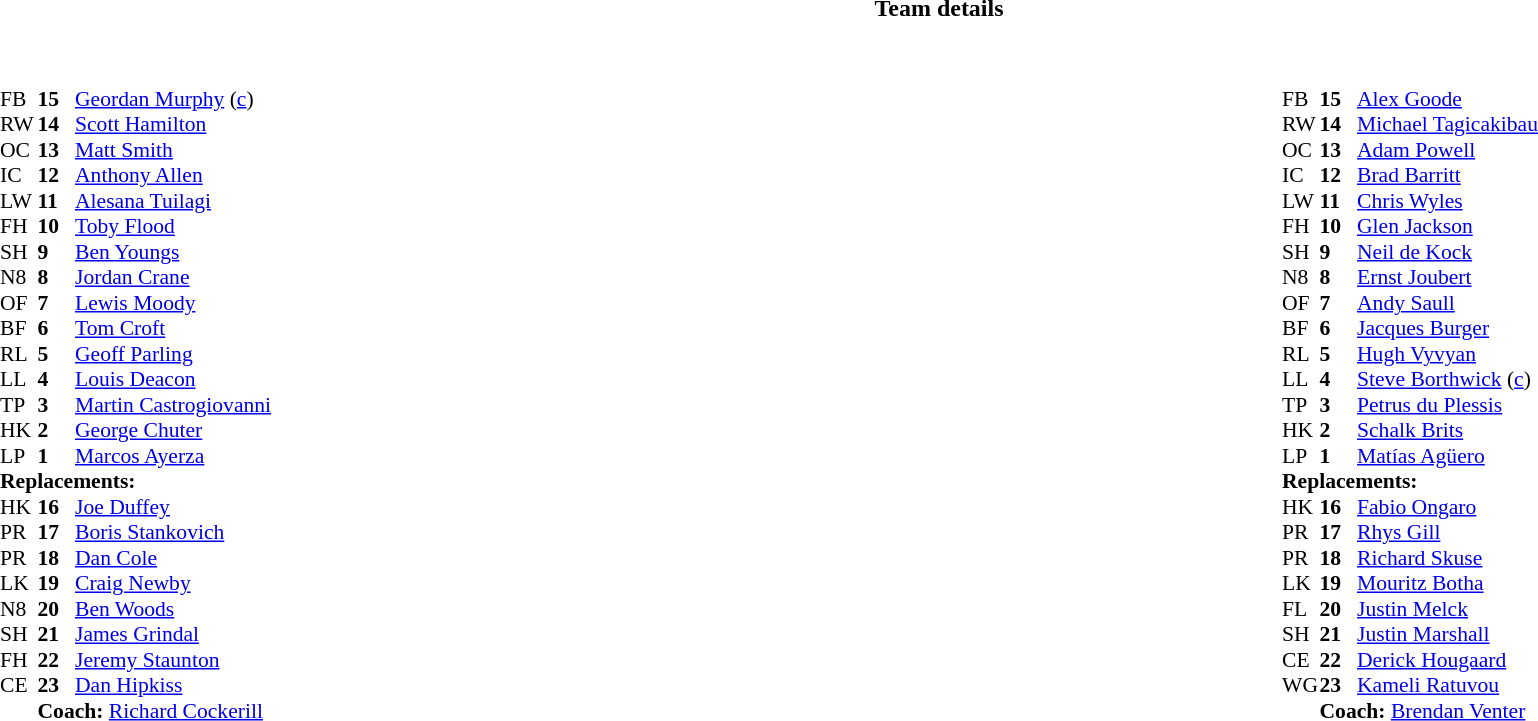<table border="0" width="100%" class="collapsible collapsed">
<tr>
<th>Team details</th>
</tr>
<tr>
<td><br><table width="100%">
<tr>
<td valign="top" width="50%"><br><table style="font-size: 90%" cellspacing="0" cellpadding="0">
<tr>
<th width="25"></th>
<th width="25"></th>
</tr>
<tr>
<td>FB</td>
<td><strong>15</strong></td>
<td> <a href='#'>Geordan Murphy</a> (<a href='#'>c</a>)</td>
</tr>
<tr>
<td>RW</td>
<td><strong>14</strong></td>
<td> <a href='#'>Scott Hamilton</a></td>
</tr>
<tr>
<td>OC</td>
<td><strong>13</strong></td>
<td> <a href='#'>Matt Smith</a></td>
<td></td>
</tr>
<tr>
<td>IC</td>
<td><strong>12</strong></td>
<td> <a href='#'>Anthony Allen</a></td>
</tr>
<tr>
<td>LW</td>
<td><strong>11</strong></td>
<td> <a href='#'>Alesana Tuilagi</a></td>
<td></td>
</tr>
<tr>
<td>FH</td>
<td><strong>10</strong></td>
<td> <a href='#'>Toby Flood</a></td>
</tr>
<tr>
<td>SH</td>
<td><strong>9</strong></td>
<td> <a href='#'>Ben Youngs</a></td>
</tr>
<tr>
<td>N8</td>
<td><strong>8</strong></td>
<td> <a href='#'>Jordan Crane</a></td>
</tr>
<tr>
<td>OF</td>
<td><strong>7</strong></td>
<td> <a href='#'>Lewis Moody</a></td>
<td></td>
</tr>
<tr>
<td>BF</td>
<td><strong>6</strong></td>
<td> <a href='#'>Tom Croft</a></td>
</tr>
<tr>
<td>RL</td>
<td><strong>5</strong></td>
<td> <a href='#'>Geoff Parling</a></td>
</tr>
<tr>
<td>LL</td>
<td><strong>4</strong></td>
<td> <a href='#'>Louis Deacon</a></td>
</tr>
<tr>
<td>TP</td>
<td><strong>3</strong></td>
<td> <a href='#'>Martin Castrogiovanni</a></td>
<td></td>
</tr>
<tr>
<td>HK</td>
<td><strong>2</strong></td>
<td> <a href='#'>George Chuter</a></td>
</tr>
<tr>
<td>LP</td>
<td><strong>1</strong></td>
<td> <a href='#'>Marcos Ayerza</a></td>
<td></td>
</tr>
<tr>
<td colspan=3><strong>Replacements:</strong></td>
</tr>
<tr>
<td>HK</td>
<td><strong>16</strong></td>
<td> <a href='#'>Joe Duffey</a></td>
</tr>
<tr>
<td>PR</td>
<td><strong>17</strong></td>
<td> <a href='#'>Boris Stankovich</a></td>
<td></td>
</tr>
<tr>
<td>PR</td>
<td><strong>18</strong></td>
<td> <a href='#'>Dan Cole</a></td>
<td></td>
</tr>
<tr>
<td>LK</td>
<td><strong>19</strong></td>
<td> <a href='#'>Craig Newby</a></td>
<td></td>
</tr>
<tr>
<td>N8</td>
<td><strong>20</strong></td>
<td> <a href='#'>Ben Woods</a></td>
</tr>
<tr>
<td>SH</td>
<td><strong>21</strong></td>
<td> <a href='#'>James Grindal</a></td>
</tr>
<tr>
<td>FH</td>
<td><strong>22</strong></td>
<td> <a href='#'>Jeremy Staunton</a></td>
<td></td>
</tr>
<tr>
<td>CE</td>
<td><strong>23</strong></td>
<td> <a href='#'>Dan Hipkiss</a></td>
<td></td>
</tr>
<tr>
<td></td>
<td colspan=3><strong>Coach:</strong>  <a href='#'>Richard Cockerill</a></td>
</tr>
<tr>
<td colspan="4"></td>
</tr>
</table>
</td>
<td valign="top" width="50%"><br><table style="font-size: 90%" cellspacing="0" cellpadding="0" align="center">
<tr>
<th width="25"></th>
<th width="25"></th>
</tr>
<tr>
<td>FB</td>
<td><strong>15</strong></td>
<td> <a href='#'>Alex Goode</a></td>
</tr>
<tr>
<td>RW</td>
<td><strong>14</strong></td>
<td> <a href='#'>Michael Tagicakibau</a></td>
<td></td>
</tr>
<tr>
<td>OC</td>
<td><strong>13</strong></td>
<td> <a href='#'>Adam Powell</a></td>
</tr>
<tr>
<td>IC</td>
<td><strong>12</strong></td>
<td> <a href='#'>Brad Barritt</a></td>
</tr>
<tr>
<td>LW</td>
<td><strong>11</strong></td>
<td> <a href='#'>Chris Wyles</a></td>
</tr>
<tr>
<td>FH</td>
<td><strong>10</strong></td>
<td> <a href='#'>Glen Jackson</a></td>
</tr>
<tr>
<td>SH</td>
<td><strong>9</strong></td>
<td> <a href='#'>Neil de Kock</a></td>
<td></td>
</tr>
<tr>
<td>N8</td>
<td><strong>8</strong></td>
<td> <a href='#'>Ernst Joubert</a></td>
<td></td>
</tr>
<tr>
<td>OF</td>
<td><strong>7</strong></td>
<td> <a href='#'>Andy Saull</a></td>
<td></td>
</tr>
<tr>
<td>BF</td>
<td><strong>6</strong></td>
<td> <a href='#'>Jacques Burger</a></td>
</tr>
<tr>
<td>RL</td>
<td><strong>5</strong></td>
<td> <a href='#'>Hugh Vyvyan</a></td>
</tr>
<tr>
<td>LL</td>
<td><strong>4</strong></td>
<td> <a href='#'>Steve Borthwick</a> (<a href='#'>c</a>)</td>
<td></td>
</tr>
<tr>
<td>TP</td>
<td><strong>3</strong></td>
<td> <a href='#'>Petrus du Plessis</a></td>
</tr>
<tr>
<td>HK</td>
<td><strong>2</strong></td>
<td> <a href='#'>Schalk Brits</a></td>
</tr>
<tr>
<td>LP</td>
<td><strong>1</strong></td>
<td> <a href='#'>Matías Agüero</a></td>
<td></td>
</tr>
<tr>
<td colspan=3><strong>Replacements:</strong></td>
</tr>
<tr>
<td>HK</td>
<td><strong>16</strong></td>
<td> <a href='#'>Fabio Ongaro</a></td>
</tr>
<tr>
<td>PR</td>
<td><strong>17</strong></td>
<td> <a href='#'>Rhys Gill</a></td>
<td></td>
</tr>
<tr>
<td>PR</td>
<td><strong>18</strong></td>
<td> <a href='#'>Richard Skuse</a></td>
<td></td>
</tr>
<tr>
<td>LK</td>
<td><strong>19</strong></td>
<td> <a href='#'>Mouritz Botha</a></td>
<td></td>
</tr>
<tr>
<td>FL</td>
<td><strong>20</strong></td>
<td> <a href='#'>Justin Melck</a></td>
<td></td>
</tr>
<tr>
<td>SH</td>
<td><strong>21</strong></td>
<td> <a href='#'>Justin Marshall</a></td>
<td></td>
</tr>
<tr>
<td>CE</td>
<td><strong>22</strong></td>
<td> <a href='#'>Derick Hougaard</a></td>
</tr>
<tr>
<td>WG</td>
<td><strong>23</strong></td>
<td> <a href='#'>Kameli Ratuvou</a></td>
<td></td>
</tr>
<tr>
<td></td>
<td colspan=3><strong>Coach:</strong>  <a href='#'>Brendan Venter</a></td>
</tr>
<tr>
<td colspan="4"></td>
</tr>
</table>
</td>
</tr>
</table>
</td>
</tr>
</table>
